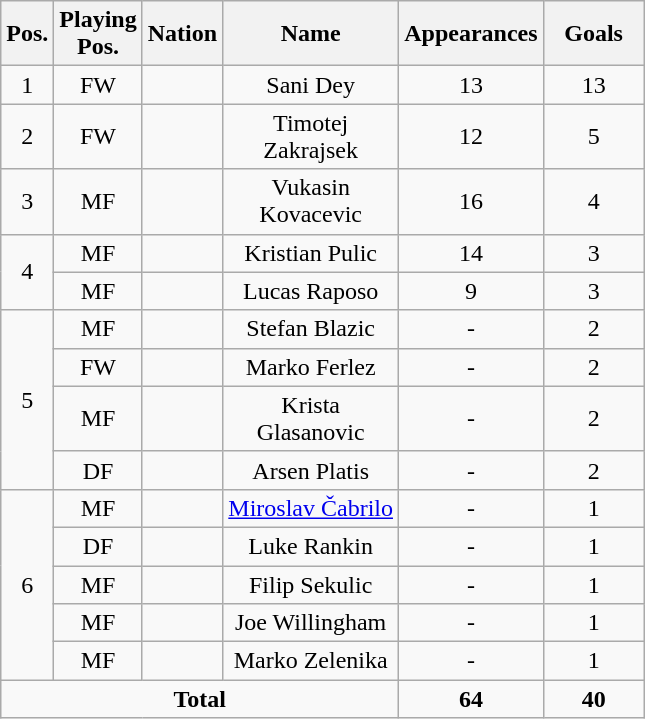<table class="wikitable sortable" style="text-align:center;">
<tr>
<th width=15>Pos.</th>
<th width=15>Playing Pos.</th>
<th width=15>Nation</th>
<th width=110>Name</th>
<th width=50>Appearances</th>
<th width=60>Goals</th>
</tr>
<tr>
<td>1</td>
<td>FW</td>
<td></td>
<td>Sani Dey</td>
<td>13</td>
<td>13</td>
</tr>
<tr>
<td>2</td>
<td>FW</td>
<td></td>
<td>Timotej Zakrajsek</td>
<td>12</td>
<td>5</td>
</tr>
<tr>
<td>3</td>
<td>MF</td>
<td></td>
<td>Vukasin Kovacevic</td>
<td>16</td>
<td>4</td>
</tr>
<tr>
<td rowspan=2>4</td>
<td>MF</td>
<td></td>
<td>Kristian Pulic</td>
<td>14</td>
<td>3</td>
</tr>
<tr>
<td>MF</td>
<td></td>
<td>Lucas Raposo</td>
<td>9</td>
<td>3</td>
</tr>
<tr>
<td rowspan=4>5</td>
<td>MF</td>
<td></td>
<td>Stefan Blazic</td>
<td>-</td>
<td>2</td>
</tr>
<tr>
<td>FW</td>
<td></td>
<td>Marko Ferlez</td>
<td>-</td>
<td>2</td>
</tr>
<tr>
<td>MF</td>
<td></td>
<td>Krista Glasanovic</td>
<td>-</td>
<td>2</td>
</tr>
<tr>
<td>DF</td>
<td></td>
<td>Arsen Platis</td>
<td>-</td>
<td>2</td>
</tr>
<tr>
<td rowspan=5>6</td>
<td>MF</td>
<td></td>
<td><a href='#'>Miroslav Čabrilo</a></td>
<td>-</td>
<td>1</td>
</tr>
<tr>
<td>DF</td>
<td></td>
<td>Luke Rankin</td>
<td>-</td>
<td>1</td>
</tr>
<tr>
<td>MF</td>
<td></td>
<td>Filip Sekulic</td>
<td>-</td>
<td>1</td>
</tr>
<tr>
<td>MF</td>
<td></td>
<td>Joe Willingham</td>
<td>-</td>
<td>1</td>
</tr>
<tr>
<td>MF</td>
<td></td>
<td>Marko Zelenika</td>
<td>-</td>
<td>1</td>
</tr>
<tr>
<td colspan=4><strong>Total</strong></td>
<td><strong>64</strong></td>
<td><strong>40</strong></td>
</tr>
</table>
